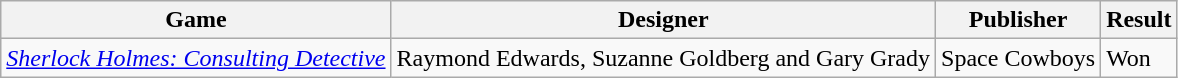<table class="wikitable">
<tr>
<th>Game</th>
<th>Designer</th>
<th>Publisher</th>
<th>Result</th>
</tr>
<tr>
<td><em><a href='#'>Sherlock Holmes: Consulting Detective</a></em></td>
<td>Raymond Edwards, Suzanne Goldberg and Gary Grady</td>
<td>Space Cowboys</td>
<td>Won</td>
</tr>
</table>
